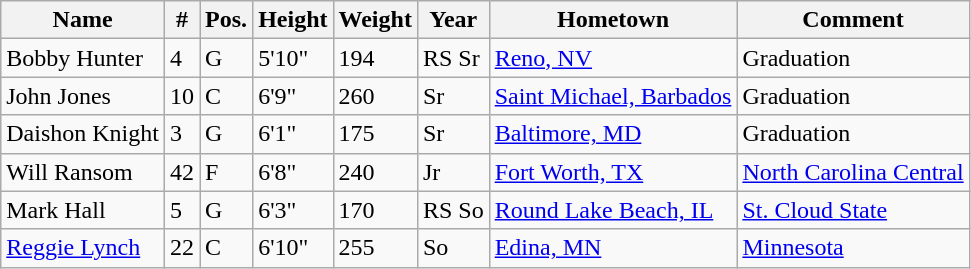<table class="wikitable sortable" border="1">
<tr>
<th>Name</th>
<th>#</th>
<th>Pos.</th>
<th>Height</th>
<th>Weight</th>
<th>Year</th>
<th>Hometown</th>
<th class="unsortable">Comment</th>
</tr>
<tr>
<td>Bobby Hunter</td>
<td>4</td>
<td>G</td>
<td>5'10"</td>
<td>194</td>
<td>RS Sr</td>
<td><a href='#'>Reno, NV</a></td>
<td>Graduation</td>
</tr>
<tr>
<td>John Jones</td>
<td>10</td>
<td>C</td>
<td>6'9"</td>
<td>260</td>
<td>Sr</td>
<td><a href='#'>Saint Michael, Barbados</a></td>
<td>Graduation</td>
</tr>
<tr>
<td>Daishon Knight</td>
<td>3</td>
<td>G</td>
<td>6'1"</td>
<td>175</td>
<td>Sr</td>
<td><a href='#'>Baltimore, MD</a></td>
<td>Graduation</td>
</tr>
<tr>
<td>Will Ransom</td>
<td>42</td>
<td>F</td>
<td>6'8"</td>
<td>240</td>
<td>Jr</td>
<td><a href='#'>Fort Worth, TX</a></td>
<td><a href='#'>North Carolina Central</a></td>
</tr>
<tr>
<td>Mark Hall</td>
<td>5</td>
<td>G</td>
<td>6'3"</td>
<td>170</td>
<td>RS So</td>
<td><a href='#'>Round Lake Beach, IL</a></td>
<td><a href='#'>St. Cloud State</a></td>
</tr>
<tr>
<td><a href='#'>Reggie Lynch</a></td>
<td>22</td>
<td>C</td>
<td>6'10"</td>
<td>255</td>
<td>So</td>
<td><a href='#'>Edina, MN</a></td>
<td><a href='#'>Minnesota</a></td>
</tr>
</table>
